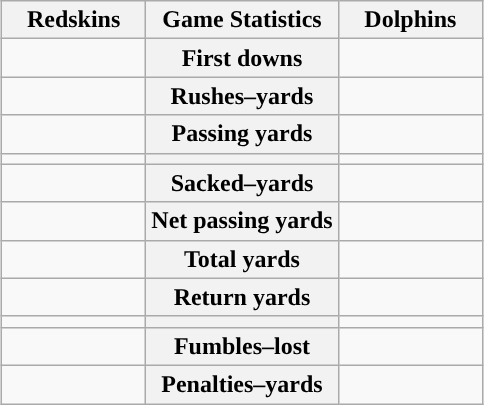<table class="wikitable" style="margin: 1em auto 1em auto">
<tr>
<th style="width:30%;">Redskins</th>
<th style="width:40%;">Game Statistics</th>
<th style="width:30%;">Dolphins</th>
</tr>
<tr>
<td style="text-align:right;"></td>
<th>First downs</th>
<td></td>
</tr>
<tr>
<td style="text-align:right;"></td>
<th>Rushes–yards</th>
<td></td>
</tr>
<tr>
<td style="text-align:right;"></td>
<th>Passing yards</th>
<td></td>
</tr>
<tr>
<td style="text-align:right;"></td>
<th></th>
<td></td>
</tr>
<tr>
<td style="text-align:right;"></td>
<th>Sacked–yards</th>
<td></td>
</tr>
<tr>
<td style="text-align:right;"></td>
<th>Net passing yards</th>
<td></td>
</tr>
<tr>
<td style="text-align:right;"></td>
<th>Total yards</th>
<td></td>
</tr>
<tr>
<td style="text-align:right;"></td>
<th>Return yards</th>
<td></td>
</tr>
<tr>
<td style="text-align:right;"></td>
<th></th>
<td></td>
</tr>
<tr>
<td style="text-align:right;"></td>
<th>Fumbles–lost</th>
<td></td>
</tr>
<tr>
<td style="text-align:right;"></td>
<th>Penalties–yards</th>
<td></td>
</tr>
</table>
